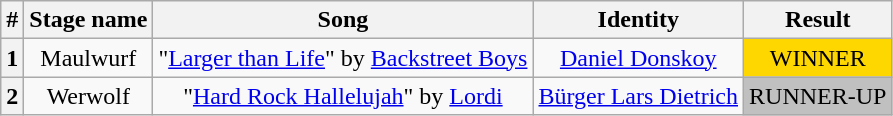<table class="wikitable plainrowheaders" style="text-align: center;">
<tr>
<th>#</th>
<th>Stage name</th>
<th>Song</th>
<th>Identity</th>
<th>Result</th>
</tr>
<tr>
<th>1</th>
<td>Maulwurf</td>
<td>"<a href='#'>Larger than Life</a>" by <a href='#'>Backstreet Boys</a></td>
<td><a href='#'>Daniel Donskoy</a></td>
<td bgcolor=gold>WINNER</td>
</tr>
<tr>
<th>2</th>
<td>Werwolf</td>
<td>"<a href='#'>Hard Rock Hallelujah</a>" by <a href='#'>Lordi</a></td>
<td><a href='#'>Bürger Lars Dietrich</a></td>
<td bgcolor=silver>RUNNER-UP</td>
</tr>
</table>
